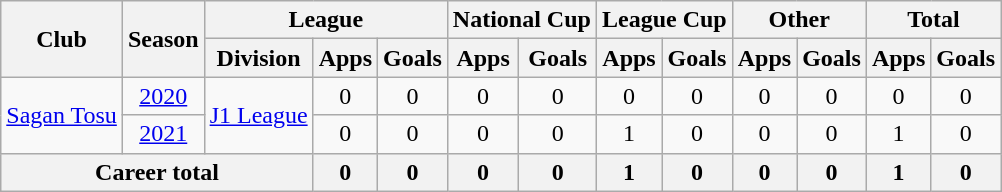<table class="wikitable" style="text-align: center">
<tr>
<th rowspan="2">Club</th>
<th rowspan="2">Season</th>
<th colspan="3">League</th>
<th colspan="2">National Cup</th>
<th colspan="2">League Cup</th>
<th colspan="2">Other</th>
<th colspan="2">Total</th>
</tr>
<tr>
<th>Division</th>
<th>Apps</th>
<th>Goals</th>
<th>Apps</th>
<th>Goals</th>
<th>Apps</th>
<th>Goals</th>
<th>Apps</th>
<th>Goals</th>
<th>Apps</th>
<th>Goals</th>
</tr>
<tr>
<td rowspan="2"><a href='#'>Sagan Tosu</a></td>
<td><a href='#'>2020</a></td>
<td rowspan="2"><a href='#'>J1 League</a></td>
<td>0</td>
<td>0</td>
<td>0</td>
<td>0</td>
<td>0</td>
<td>0</td>
<td>0</td>
<td>0</td>
<td>0</td>
<td>0</td>
</tr>
<tr>
<td><a href='#'>2021</a></td>
<td>0</td>
<td>0</td>
<td>0</td>
<td>0</td>
<td>1</td>
<td>0</td>
<td>0</td>
<td>0</td>
<td>1</td>
<td>0</td>
</tr>
<tr>
<th colspan=3>Career total</th>
<th>0</th>
<th>0</th>
<th>0</th>
<th>0</th>
<th>1</th>
<th>0</th>
<th>0</th>
<th>0</th>
<th>1</th>
<th>0</th>
</tr>
</table>
